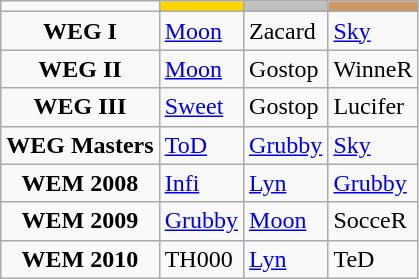<table class="wikitable" style="text-align:left">
<tr>
<td></td>
<td style="text-align:center" bgcolor="gold"></td>
<td style="text-align:center" bgcolor="silver"></td>
<td style="text-align:center" bgcolor="CC9966"></td>
</tr>
<tr>
<td style="text-align:center"><strong>WEG I</strong></td>
<td><a href='#'>Moon</a></td>
<td>Zacard</td>
<td><a href='#'>Sky</a></td>
</tr>
<tr>
<td style="text-align:center"><strong>WEG II</strong></td>
<td><a href='#'>Moon</a></td>
<td>Gostop</td>
<td>WinneR</td>
</tr>
<tr>
<td style="text-align:center"><strong>WEG III</strong></td>
<td><a href='#'>Sweet</a></td>
<td>Gostop</td>
<td>Lucifer</td>
</tr>
<tr>
<td style="text-align:center"><strong>WEG Masters</strong></td>
<td><a href='#'>ToD</a></td>
<td><a href='#'>Grubby</a></td>
<td><a href='#'>Sky</a></td>
</tr>
<tr>
<td style="text-align:center"><strong>WEM 2008</strong></td>
<td><a href='#'>Infi</a></td>
<td><a href='#'>Lyn</a></td>
<td><a href='#'>Grubby</a></td>
</tr>
<tr>
<td style="text-align:center"><strong>WEM 2009</strong></td>
<td><a href='#'>Grubby</a></td>
<td><a href='#'>Moon</a></td>
<td>SocceR</td>
</tr>
<tr>
<td style="text-align:center"><strong>WEM 2010</strong></td>
<td>TH000</td>
<td><a href='#'>Lyn</a></td>
<td>TeD</td>
</tr>
</table>
